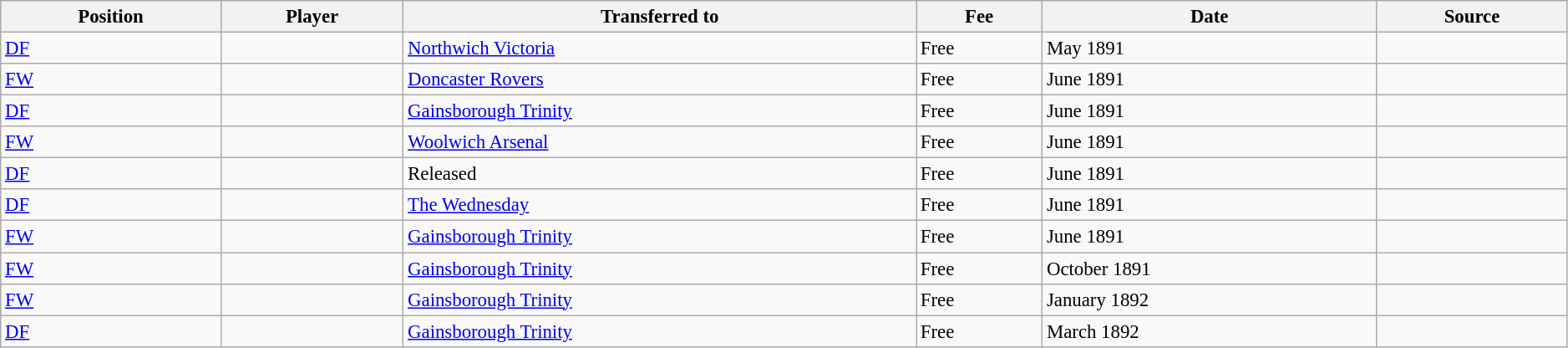<table width=99% class="wikitable sortable" style="text-align:center; font-size:95%; text-align:left">
<tr>
<th>Position</th>
<th>Player</th>
<th>Transferred to</th>
<th>Fee</th>
<th>Date</th>
<th>Source</th>
</tr>
<tr>
<td><a href='#'>DF</a></td>
<td></td>
<td><a href='#'>Northwich Victoria</a></td>
<td>Free</td>
<td>May 1891</td>
<td></td>
</tr>
<tr>
<td><a href='#'>FW</a></td>
<td></td>
<td><a href='#'>Doncaster Rovers</a></td>
<td>Free</td>
<td>June 1891</td>
<td></td>
</tr>
<tr>
<td><a href='#'>DF</a></td>
<td></td>
<td><a href='#'>Gainsborough Trinity</a></td>
<td>Free</td>
<td>June 1891</td>
<td></td>
</tr>
<tr>
<td><a href='#'>FW</a></td>
<td></td>
<td><a href='#'>Woolwich Arsenal</a></td>
<td>Free</td>
<td>June 1891</td>
<td></td>
</tr>
<tr>
<td><a href='#'>DF</a></td>
<td></td>
<td>Released</td>
<td>Free</td>
<td>June 1891</td>
<td></td>
</tr>
<tr>
<td><a href='#'>DF</a></td>
<td></td>
<td><a href='#'>The Wednesday</a></td>
<td>Free</td>
<td>June 1891</td>
<td></td>
</tr>
<tr>
<td><a href='#'>FW</a></td>
<td></td>
<td><a href='#'>Gainsborough Trinity</a></td>
<td>Free</td>
<td>June 1891</td>
<td></td>
</tr>
<tr>
<td><a href='#'>FW</a></td>
<td></td>
<td><a href='#'>Gainsborough Trinity</a></td>
<td>Free</td>
<td>October 1891</td>
<td></td>
</tr>
<tr>
<td><a href='#'>FW</a></td>
<td></td>
<td><a href='#'>Gainsborough Trinity</a></td>
<td>Free</td>
<td>January 1892</td>
<td></td>
</tr>
<tr>
<td><a href='#'>DF</a></td>
<td></td>
<td><a href='#'>Gainsborough Trinity</a></td>
<td>Free</td>
<td>March 1892</td>
<td></td>
</tr>
</table>
